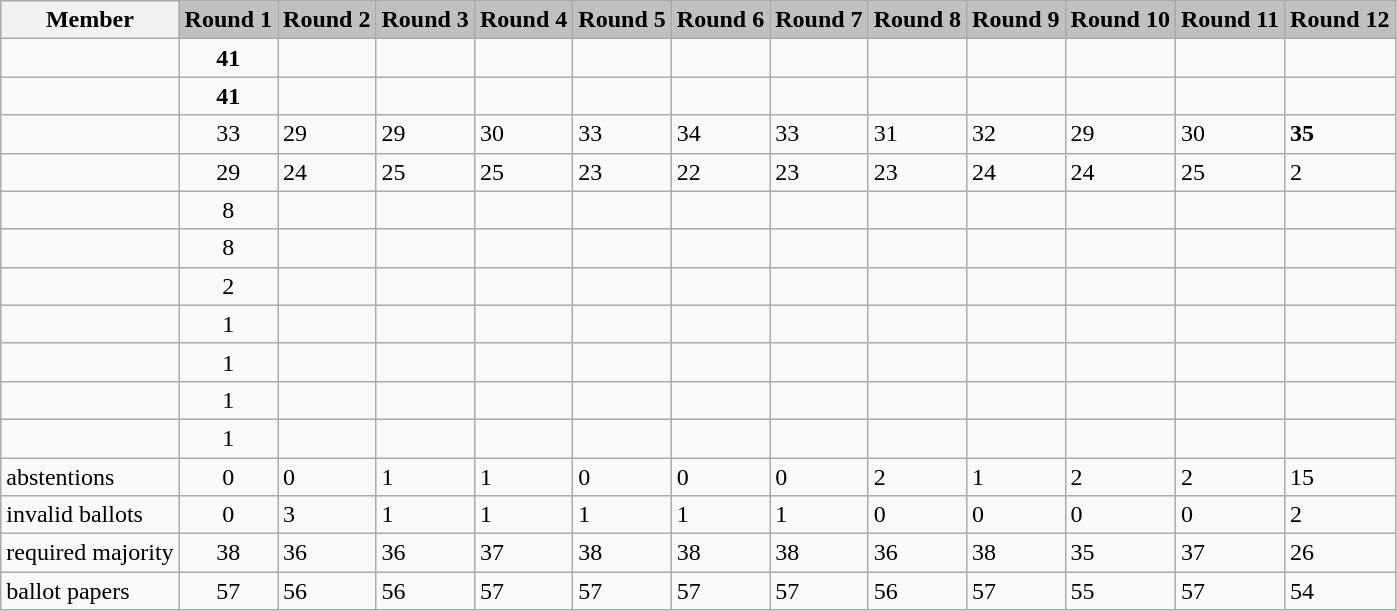<table class="wikitable collapsible">
<tr>
<th>Member</th>
<td style="background:silver;"><strong>Round 1</strong></td>
<td style="background:silver;"><strong>Round 2</strong></td>
<td style="background:silver;"><strong>Round 3</strong></td>
<td style="background:silver;"><strong>Round 4</strong></td>
<td style="background:silver;"><strong>Round 5</strong></td>
<td style="background:silver;"><strong>Round 6</strong></td>
<td style="background:silver;"><strong>Round 7</strong></td>
<td style="background:silver;"><strong>Round 8</strong></td>
<td style="background:silver;"><strong>Round 9</strong></td>
<td style="background:silver;"><strong>Round 10</strong></td>
<td style="background:silver;"><strong>Round 11</strong></td>
<td style="background:silver;"><strong>Round 12</strong></td>
</tr>
<tr>
<td></td>
<td style="text-align:center;"><strong>41</strong></td>
<td></td>
<td></td>
<td></td>
<td></td>
<td></td>
<td></td>
<td></td>
<td></td>
<td></td>
<td></td>
<td></td>
</tr>
<tr>
<td></td>
<td style="text-align:center;"><strong>41</strong></td>
<td></td>
<td></td>
<td></td>
<td></td>
<td></td>
<td></td>
<td></td>
<td></td>
<td></td>
<td></td>
<td></td>
</tr>
<tr>
<td></td>
<td style="text-align:center;">33</td>
<td>29</td>
<td>29</td>
<td>30</td>
<td>33</td>
<td>34</td>
<td>33</td>
<td>31</td>
<td>32</td>
<td>29</td>
<td>30</td>
<td><strong>35</strong></td>
</tr>
<tr>
<td></td>
<td style="text-align:center;">29</td>
<td>24</td>
<td>25</td>
<td>25</td>
<td>23</td>
<td>22</td>
<td>23</td>
<td>23</td>
<td>24</td>
<td>24</td>
<td>25</td>
<td>2</td>
</tr>
<tr>
<td></td>
<td style="text-align:center;">8</td>
<td></td>
<td></td>
<td></td>
<td></td>
<td></td>
<td></td>
<td></td>
<td></td>
<td></td>
<td></td>
<td></td>
</tr>
<tr>
<td></td>
<td style="text-align:center;">8</td>
<td></td>
<td></td>
<td></td>
<td></td>
<td></td>
<td></td>
<td></td>
<td></td>
<td></td>
<td></td>
<td></td>
</tr>
<tr>
<td></td>
<td style="text-align:center;">2</td>
<td></td>
<td></td>
<td></td>
<td></td>
<td></td>
<td></td>
<td></td>
<td></td>
<td></td>
<td></td>
<td></td>
</tr>
<tr>
<td></td>
<td style="text-align:center;">1</td>
<td></td>
<td></td>
<td></td>
<td></td>
<td></td>
<td></td>
<td></td>
<td></td>
<td></td>
<td></td>
<td></td>
</tr>
<tr>
<td></td>
<td style="text-align:center;">1</td>
<td></td>
<td></td>
<td></td>
<td></td>
<td></td>
<td></td>
<td></td>
<td></td>
<td></td>
<td></td>
<td></td>
</tr>
<tr>
<td></td>
<td style="text-align:center;">1</td>
<td></td>
<td></td>
<td></td>
<td></td>
<td></td>
<td></td>
<td></td>
<td></td>
<td></td>
<td></td>
<td></td>
</tr>
<tr>
<td></td>
<td style="text-align:center;">1</td>
<td></td>
<td></td>
<td></td>
<td></td>
<td></td>
<td></td>
<td></td>
<td></td>
<td></td>
<td></td>
<td></td>
</tr>
<tr>
<td>abstentions</td>
<td style="text-align:center;">0</td>
<td>0</td>
<td>1</td>
<td>1</td>
<td>0</td>
<td>0</td>
<td>0</td>
<td>2</td>
<td>1</td>
<td>2</td>
<td>2</td>
<td>15</td>
</tr>
<tr>
<td>invalid ballots</td>
<td style="text-align:center;">0</td>
<td>3</td>
<td>1</td>
<td>1</td>
<td>1</td>
<td>1</td>
<td>1</td>
<td>0</td>
<td>0</td>
<td>0</td>
<td>0</td>
<td>2</td>
</tr>
<tr>
<td>required majority</td>
<td style="text-align:center;">38</td>
<td>36</td>
<td>36</td>
<td>37</td>
<td>38</td>
<td>38</td>
<td>38</td>
<td>36</td>
<td>38</td>
<td>35</td>
<td>37</td>
<td>26</td>
</tr>
<tr>
<td>ballot papers</td>
<td style="text-align:center;">57</td>
<td>56</td>
<td>56</td>
<td>57</td>
<td>57</td>
<td>57</td>
<td>57</td>
<td>56</td>
<td>57</td>
<td>55</td>
<td>57</td>
<td>54</td>
</tr>
</table>
